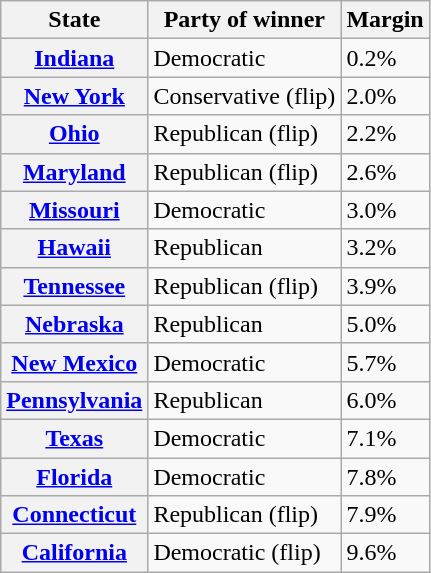<table class="wikitable sortable">
<tr>
<th>State</th>
<th>Party of winner</th>
<th>Margin</th>
</tr>
<tr>
<th><a href='#'>Indiana</a></th>
<td data-sort-value=1 >Democratic</td>
<td>0.2%</td>
</tr>
<tr>
<th><a href='#'>New York</a></th>
<td data-sort-value=1 >Conservative (flip)</td>
<td>2.0%</td>
</tr>
<tr>
<th><a href='#'>Ohio</a></th>
<td data-sort-value=1 >Republican (flip)</td>
<td>2.2%</td>
</tr>
<tr>
<th><a href='#'>Maryland</a></th>
<td data-sort-value=1 >Republican (flip)</td>
<td>2.6%</td>
</tr>
<tr>
<th><a href='#'>Missouri</a></th>
<td data-sort-value=1 >Democratic</td>
<td>3.0%</td>
</tr>
<tr>
<th><a href='#'>Hawaii</a></th>
<td data-sort-value=1 >Republican</td>
<td>3.2%</td>
</tr>
<tr>
<th><a href='#'>Tennessee</a></th>
<td data-sort-value=1 >Republican (flip)</td>
<td>3.9%</td>
</tr>
<tr>
<th><a href='#'>Nebraska</a></th>
<td data-sort-value=1 >Republican</td>
<td>5.0%</td>
</tr>
<tr>
<th><a href='#'>New Mexico</a></th>
<td data-sort-value=1 >Democratic</td>
<td>5.7%</td>
</tr>
<tr>
<th><a href='#'>Pennsylvania</a></th>
<td data-sort-value=1 >Republican</td>
<td>6.0%</td>
</tr>
<tr>
<th><a href='#'>Texas</a></th>
<td data-sort-value=1 >Democratic</td>
<td>7.1%</td>
</tr>
<tr>
<th><a href='#'>Florida</a></th>
<td data-sort-value=1 >Democratic</td>
<td>7.8%</td>
</tr>
<tr>
<th><a href='#'>Connecticut</a></th>
<td data-sort-value=1 >Republican (flip)</td>
<td>7.9%</td>
</tr>
<tr>
<th><a href='#'>California</a></th>
<td data-sort-value=1 >Democratic (flip)</td>
<td>9.6%</td>
</tr>
</table>
